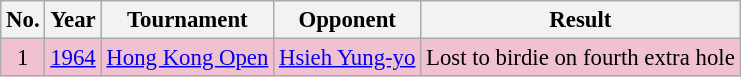<table class="wikitable" style="font-size:95%;">
<tr>
<th>No.</th>
<th>Year</th>
<th>Tournament</th>
<th>Opponent</th>
<th>Result</th>
</tr>
<tr style="background:#F2C1D1;">
<td align=center>1</td>
<td><a href='#'>1964</a></td>
<td><a href='#'>Hong Kong Open</a></td>
<td> <a href='#'>Hsieh Yung-yo</a></td>
<td>Lost to birdie on fourth extra hole</td>
</tr>
</table>
